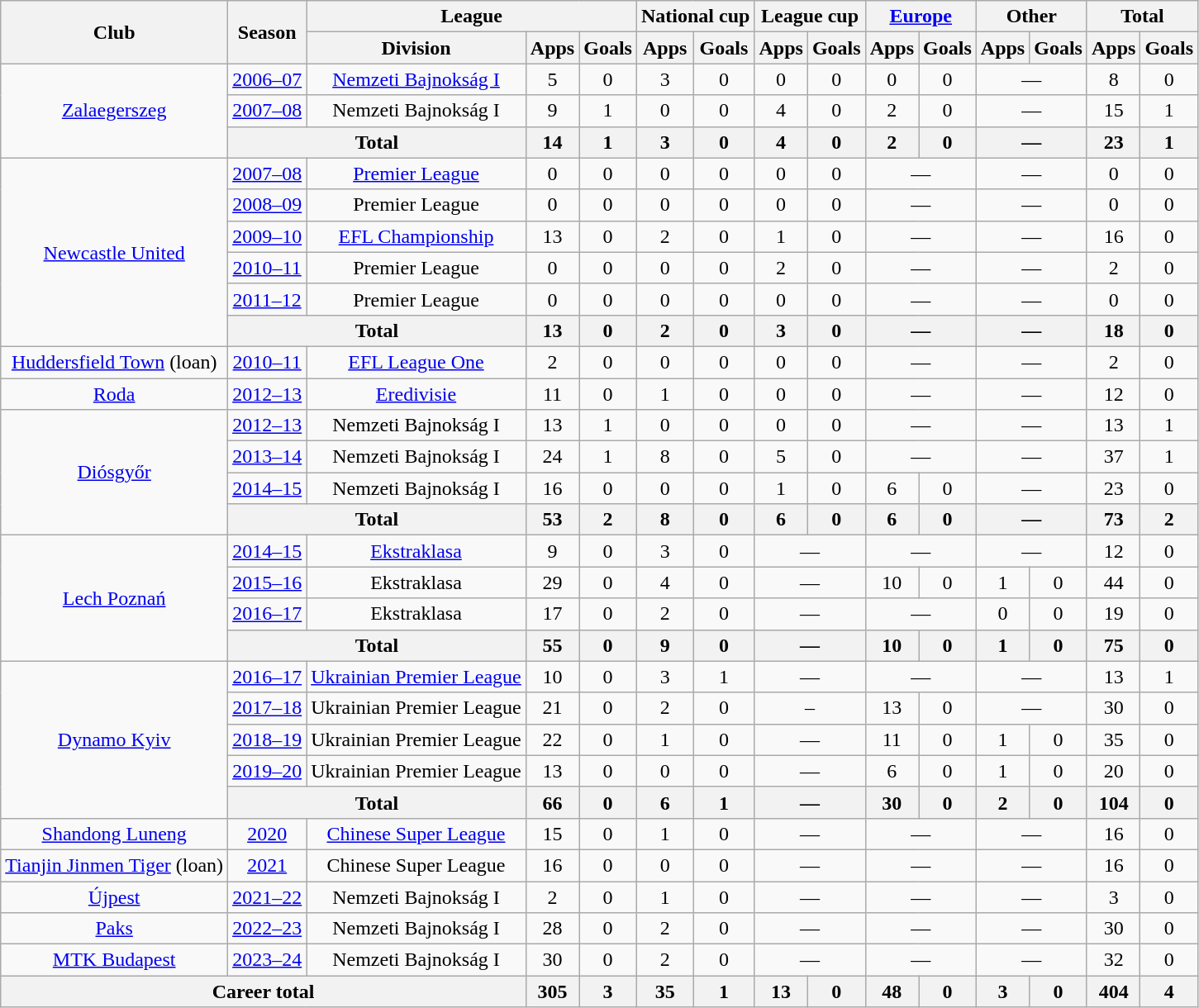<table class="wikitable" style="text-align:center">
<tr>
<th rowspan="2">Club</th>
<th rowspan="2">Season</th>
<th colspan="3">League</th>
<th colspan="2">National cup</th>
<th colspan="2">League cup</th>
<th colspan="2"><a href='#'>Europe</a></th>
<th colspan="2">Other</th>
<th colspan="2">Total</th>
</tr>
<tr>
<th>Division</th>
<th>Apps</th>
<th>Goals</th>
<th>Apps</th>
<th>Goals</th>
<th>Apps</th>
<th>Goals</th>
<th>Apps</th>
<th>Goals</th>
<th>Apps</th>
<th>Goals</th>
<th>Apps</th>
<th>Goals</th>
</tr>
<tr>
<td rowspan="3"><a href='#'>Zalaegerszeg</a></td>
<td><a href='#'>2006–07</a></td>
<td><a href='#'>Nemzeti Bajnokság I</a></td>
<td>5</td>
<td>0</td>
<td>3</td>
<td>0</td>
<td>0</td>
<td>0</td>
<td>0</td>
<td>0</td>
<td colspan="2">—</td>
<td>8</td>
<td>0</td>
</tr>
<tr>
<td><a href='#'>2007–08</a></td>
<td>Nemzeti Bajnokság I</td>
<td>9</td>
<td>1</td>
<td>0</td>
<td>0</td>
<td>4</td>
<td>0</td>
<td>2</td>
<td>0</td>
<td colspan="2">—</td>
<td>15</td>
<td>1</td>
</tr>
<tr>
<th colspan="2">Total</th>
<th>14</th>
<th>1</th>
<th>3</th>
<th>0</th>
<th>4</th>
<th>0</th>
<th>2</th>
<th>0</th>
<th colspan="2">—</th>
<th>23</th>
<th>1</th>
</tr>
<tr>
<td rowspan="6"><a href='#'>Newcastle United</a></td>
<td><a href='#'>2007–08</a></td>
<td><a href='#'>Premier League</a></td>
<td>0</td>
<td>0</td>
<td>0</td>
<td>0</td>
<td>0</td>
<td>0</td>
<td colspan="2">—</td>
<td colspan="2">—</td>
<td>0</td>
<td>0</td>
</tr>
<tr>
<td><a href='#'>2008–09</a></td>
<td>Premier League</td>
<td>0</td>
<td>0</td>
<td>0</td>
<td>0</td>
<td>0</td>
<td>0</td>
<td colspan="2">—</td>
<td colspan="2">—</td>
<td>0</td>
<td>0</td>
</tr>
<tr>
<td><a href='#'>2009–10</a></td>
<td><a href='#'>EFL Championship</a></td>
<td>13</td>
<td>0</td>
<td>2</td>
<td>0</td>
<td>1</td>
<td>0</td>
<td colspan="2">—</td>
<td colspan="2">—</td>
<td>16</td>
<td>0</td>
</tr>
<tr>
<td><a href='#'>2010–11</a></td>
<td>Premier League</td>
<td>0</td>
<td>0</td>
<td>0</td>
<td>0</td>
<td>2</td>
<td>0</td>
<td colspan="2">—</td>
<td colspan="2">—</td>
<td>2</td>
<td>0</td>
</tr>
<tr>
<td><a href='#'>2011–12</a></td>
<td>Premier League</td>
<td>0</td>
<td>0</td>
<td>0</td>
<td>0</td>
<td>0</td>
<td>0</td>
<td colspan="2">—</td>
<td colspan="2">—</td>
<td>0</td>
<td>0</td>
</tr>
<tr>
<th colspan="2">Total</th>
<th>13</th>
<th>0</th>
<th>2</th>
<th>0</th>
<th>3</th>
<th>0</th>
<th colspan="2">—</th>
<th colspan="2">—</th>
<th>18</th>
<th>0</th>
</tr>
<tr>
<td><a href='#'>Huddersfield Town</a> (loan)</td>
<td><a href='#'>2010–11</a></td>
<td><a href='#'>EFL League One</a></td>
<td>2</td>
<td>0</td>
<td>0</td>
<td>0</td>
<td>0</td>
<td>0</td>
<td colspan="2">—</td>
<td colspan="2">—</td>
<td>2</td>
<td>0</td>
</tr>
<tr>
<td><a href='#'>Roda</a></td>
<td><a href='#'>2012–13</a></td>
<td><a href='#'>Eredivisie</a></td>
<td>11</td>
<td>0</td>
<td>1</td>
<td>0</td>
<td>0</td>
<td>0</td>
<td colspan="2">—</td>
<td colspan="2">—</td>
<td>12</td>
<td>0</td>
</tr>
<tr>
<td rowspan="4"><a href='#'>Diósgyőr</a></td>
<td><a href='#'>2012–13</a></td>
<td>Nemzeti Bajnokság I</td>
<td>13</td>
<td>1</td>
<td>0</td>
<td>0</td>
<td>0</td>
<td>0</td>
<td colspan="2">—</td>
<td colspan="2">—</td>
<td>13</td>
<td>1</td>
</tr>
<tr>
<td><a href='#'>2013–14</a></td>
<td>Nemzeti Bajnokság I</td>
<td>24</td>
<td>1</td>
<td>8</td>
<td>0</td>
<td>5</td>
<td>0</td>
<td colspan="2">—</td>
<td colspan="2">—</td>
<td>37</td>
<td>1</td>
</tr>
<tr>
<td><a href='#'>2014–15</a></td>
<td>Nemzeti Bajnokság I</td>
<td>16</td>
<td>0</td>
<td>0</td>
<td>0</td>
<td>1</td>
<td>0</td>
<td>6</td>
<td>0</td>
<td colspan="2">—</td>
<td>23</td>
<td>0</td>
</tr>
<tr>
<th colspan="2">Total</th>
<th>53</th>
<th>2</th>
<th>8</th>
<th>0</th>
<th>6</th>
<th>0</th>
<th>6</th>
<th>0</th>
<th colspan="2">—</th>
<th>73</th>
<th>2</th>
</tr>
<tr>
<td rowspan="4"><a href='#'>Lech Poznań</a></td>
<td><a href='#'>2014–15</a></td>
<td><a href='#'>Ekstraklasa</a></td>
<td>9</td>
<td>0</td>
<td>3</td>
<td>0</td>
<td colspan="2">—</td>
<td colspan="2">—</td>
<td colspan="2">—</td>
<td>12</td>
<td>0</td>
</tr>
<tr>
<td><a href='#'>2015–16</a></td>
<td>Ekstraklasa</td>
<td>29</td>
<td>0</td>
<td>4</td>
<td>0</td>
<td colspan="2">—</td>
<td>10</td>
<td>0</td>
<td>1</td>
<td>0</td>
<td>44</td>
<td>0</td>
</tr>
<tr>
<td><a href='#'>2016–17</a></td>
<td>Ekstraklasa</td>
<td>17</td>
<td>0</td>
<td>2</td>
<td>0</td>
<td colspan="2">—</td>
<td colspan="2">—</td>
<td>0</td>
<td>0</td>
<td>19</td>
<td>0</td>
</tr>
<tr>
<th colspan="2">Total</th>
<th>55</th>
<th>0</th>
<th>9</th>
<th>0</th>
<th colspan="2">—</th>
<th>10</th>
<th>0</th>
<th>1</th>
<th>0</th>
<th>75</th>
<th>0</th>
</tr>
<tr>
<td rowspan="5"><a href='#'>Dynamo Kyiv</a></td>
<td><a href='#'>2016–17</a></td>
<td><a href='#'>Ukrainian Premier League</a></td>
<td>10</td>
<td>0</td>
<td>3</td>
<td>1</td>
<td colspan="2">—</td>
<td colspan="2">—</td>
<td colspan="2">—</td>
<td>13</td>
<td>1</td>
</tr>
<tr>
<td><a href='#'>2017–18</a></td>
<td>Ukrainian Premier League</td>
<td>21</td>
<td>0</td>
<td>2</td>
<td>0</td>
<td colspan="2">–</td>
<td>13</td>
<td>0</td>
<td colspan="2">—</td>
<td>30</td>
<td>0</td>
</tr>
<tr>
<td><a href='#'>2018–19</a></td>
<td>Ukrainian Premier League</td>
<td>22</td>
<td>0</td>
<td>1</td>
<td>0</td>
<td colspan="2">—</td>
<td>11</td>
<td>0</td>
<td>1</td>
<td>0</td>
<td>35</td>
<td>0</td>
</tr>
<tr>
<td><a href='#'>2019–20</a></td>
<td>Ukrainian Premier League</td>
<td>13</td>
<td>0</td>
<td>0</td>
<td>0</td>
<td colspan="2">—</td>
<td>6</td>
<td>0</td>
<td>1</td>
<td>0</td>
<td>20</td>
<td>0</td>
</tr>
<tr>
<th colspan="2">Total</th>
<th>66</th>
<th>0</th>
<th>6</th>
<th>1</th>
<th colspan="2">—</th>
<th>30</th>
<th>0</th>
<th>2</th>
<th>0</th>
<th>104</th>
<th>0</th>
</tr>
<tr>
<td><a href='#'>Shandong Luneng</a></td>
<td><a href='#'>2020</a></td>
<td><a href='#'>Chinese Super League</a></td>
<td>15</td>
<td>0</td>
<td>1</td>
<td>0</td>
<td colspan="2">—</td>
<td colspan="2">—</td>
<td colspan="2">—</td>
<td>16</td>
<td>0</td>
</tr>
<tr>
<td><a href='#'>Tianjin Jinmen Tiger</a> (loan)</td>
<td><a href='#'>2021</a></td>
<td>Chinese Super League</td>
<td>16</td>
<td>0</td>
<td>0</td>
<td>0</td>
<td colspan="2">—</td>
<td colspan="2">—</td>
<td colspan="2">—</td>
<td>16</td>
<td>0</td>
</tr>
<tr>
<td><a href='#'>Újpest</a></td>
<td><a href='#'>2021–22</a></td>
<td>Nemzeti Bajnokság I</td>
<td>2</td>
<td>0</td>
<td>1</td>
<td>0</td>
<td colspan="2">—</td>
<td colspan="2">—</td>
<td colspan="2">—</td>
<td>3</td>
<td>0</td>
</tr>
<tr>
<td><a href='#'>Paks</a></td>
<td><a href='#'>2022–23</a></td>
<td>Nemzeti Bajnokság I</td>
<td>28</td>
<td>0</td>
<td>2</td>
<td>0</td>
<td colspan="2">—</td>
<td colspan="2">—</td>
<td colspan="2">—</td>
<td>30</td>
<td>0</td>
</tr>
<tr>
<td><a href='#'>MTK Budapest</a></td>
<td><a href='#'>2023–24</a></td>
<td>Nemzeti Bajnokság I</td>
<td>30</td>
<td>0</td>
<td>2</td>
<td>0</td>
<td colspan="2">—</td>
<td colspan="2">—</td>
<td colspan="2">—</td>
<td>32</td>
<td>0</td>
</tr>
<tr>
<th colspan="3">Career total</th>
<th>305</th>
<th>3</th>
<th>35</th>
<th>1</th>
<th>13</th>
<th>0</th>
<th>48</th>
<th>0</th>
<th>3</th>
<th>0</th>
<th>404</th>
<th>4</th>
</tr>
</table>
